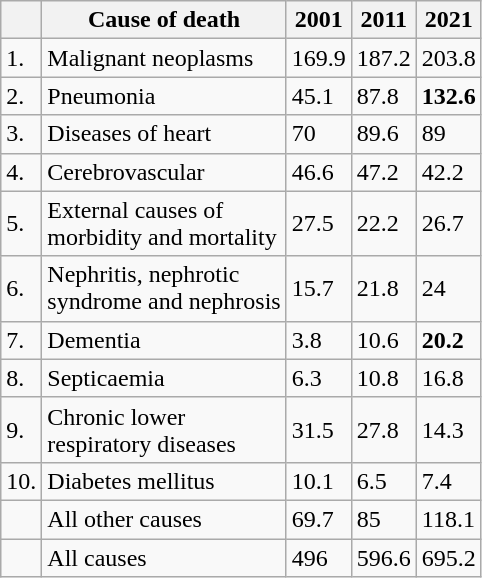<table class="wikitable sortable">
<tr>
<th></th>
<th>Cause of death</th>
<th>2001</th>
<th>2011</th>
<th>2021</th>
</tr>
<tr>
<td>1.</td>
<td>Malignant neoplasms</td>
<td>169.9</td>
<td>187.2</td>
<td><span>203.8</span></td>
</tr>
<tr>
<td>2.</td>
<td>Pneumonia</td>
<td>45.1</td>
<td>87.8</td>
<td><span><strong>132.6</strong></span></td>
</tr>
<tr>
<td>3.</td>
<td>Diseases of heart</td>
<td>70</td>
<td>89.6</td>
<td><span>89</span></td>
</tr>
<tr>
<td>4.</td>
<td>Cerebrovascular</td>
<td>46.6</td>
<td>47.2</td>
<td>42.2</td>
</tr>
<tr>
<td>5.</td>
<td>External causes of <br>morbidity and mortality</td>
<td>27.5</td>
<td>22.2</td>
<td>26.7</td>
</tr>
<tr>
<td>6.</td>
<td>Nephritis, nephrotic <br>syndrome and nephrosis</td>
<td>15.7</td>
<td>21.8</td>
<td><span>24</span></td>
</tr>
<tr>
<td>7.</td>
<td>Dementia</td>
<td>3.8</td>
<td>10.6</td>
<td><span><strong>20.2</strong></span></td>
</tr>
<tr>
<td>8.</td>
<td>Septicaemia</td>
<td>6.3</td>
<td>10.8</td>
<td><span>16.8</span></td>
</tr>
<tr>
<td>9.</td>
<td>Chronic lower <br>respiratory diseases</td>
<td>31.5</td>
<td>27.8</td>
<td>14.3</td>
</tr>
<tr>
<td>10.</td>
<td>Diabetes mellitus</td>
<td>10.1</td>
<td>6.5</td>
<td>7.4</td>
</tr>
<tr>
<td></td>
<td>All other causes</td>
<td>69.7</td>
<td>85</td>
<td><span>118.1</span></td>
</tr>
<tr>
<td></td>
<td>All causes</td>
<td>496</td>
<td>596.6</td>
<td><span>695.2</span></td>
</tr>
</table>
